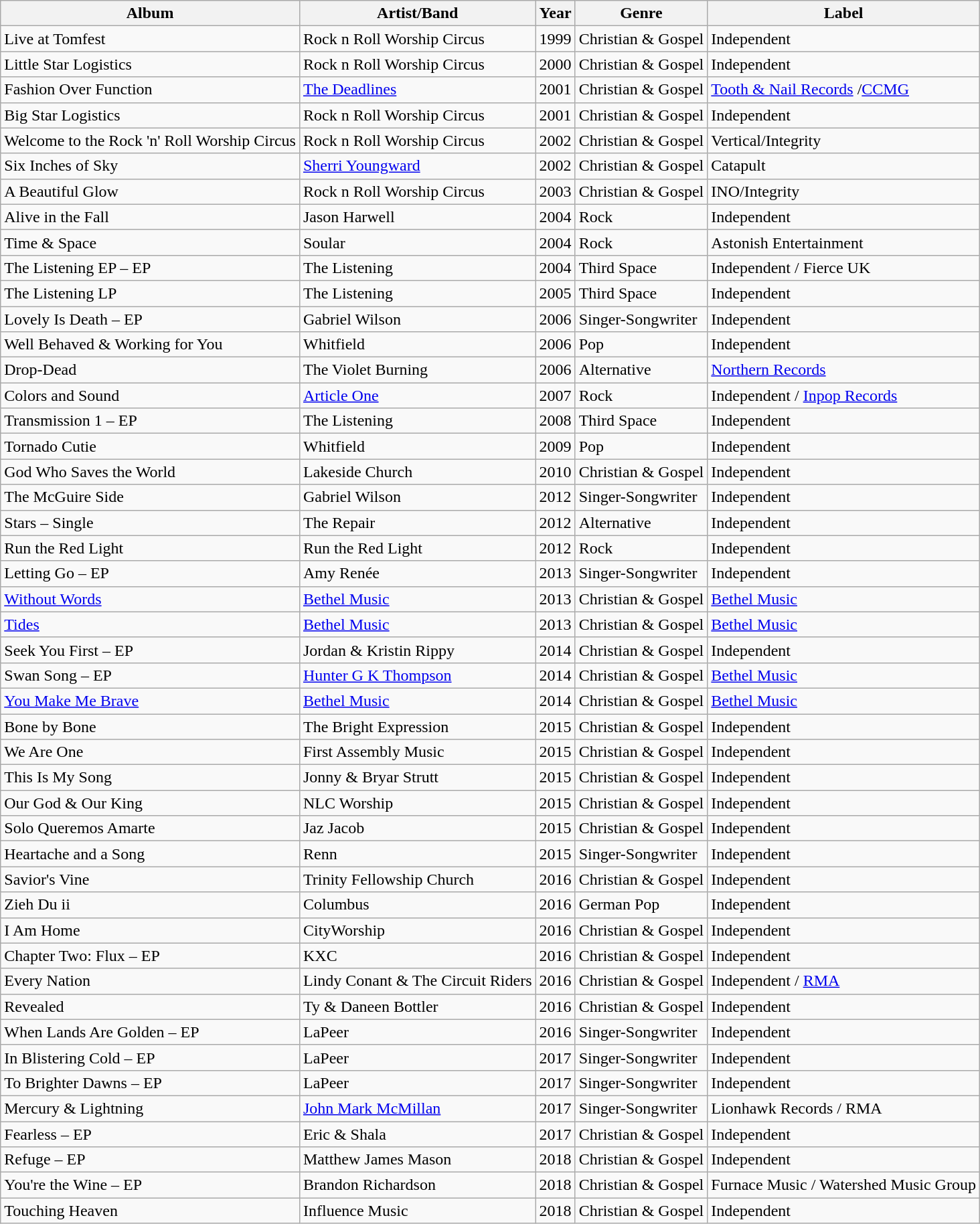<table class="wikitable mw-collapsible">
<tr>
<th>Album</th>
<th>Artist/Band</th>
<th>Year</th>
<th>Genre</th>
<th>Label</th>
</tr>
<tr>
<td>Live at Tomfest</td>
<td>Rock n Roll Worship Circus</td>
<td>1999</td>
<td>Christian & Gospel</td>
<td>Independent</td>
</tr>
<tr>
<td>Little Star Logistics</td>
<td>Rock n Roll Worship Circus</td>
<td>2000</td>
<td>Christian & Gospel</td>
<td>Independent</td>
</tr>
<tr>
<td>Fashion Over Function</td>
<td><a href='#'>The Deadlines</a></td>
<td>2001</td>
<td>Christian & Gospel</td>
<td><a href='#'>Tooth & Nail Records</a> /<a href='#'>CCMG</a></td>
</tr>
<tr>
<td>Big Star Logistics</td>
<td>Rock n Roll Worship Circus</td>
<td>2001</td>
<td>Christian & Gospel</td>
<td>Independent</td>
</tr>
<tr>
<td>Welcome to the Rock 'n' Roll Worship Circus</td>
<td>Rock n Roll Worship Circus</td>
<td>2002</td>
<td>Christian & Gospel</td>
<td>Vertical/Integrity</td>
</tr>
<tr>
<td>Six Inches of Sky</td>
<td><a href='#'>Sherri Youngward</a></td>
<td>2002</td>
<td>Christian & Gospel</td>
<td>Catapult</td>
</tr>
<tr>
<td>A Beautiful Glow</td>
<td>Rock n Roll Worship Circus</td>
<td>2003</td>
<td>Christian & Gospel</td>
<td>INO/Integrity</td>
</tr>
<tr>
<td>Alive in the Fall</td>
<td>Jason Harwell</td>
<td>2004</td>
<td>Rock</td>
<td>Independent</td>
</tr>
<tr>
<td>Time & Space</td>
<td>Soular</td>
<td>2004</td>
<td>Rock</td>
<td>Astonish Entertainment</td>
</tr>
<tr>
<td>The Listening EP – EP</td>
<td>The Listening</td>
<td>2004</td>
<td>Third Space</td>
<td>Independent / Fierce UK</td>
</tr>
<tr>
<td>The Listening LP</td>
<td>The Listening</td>
<td>2005</td>
<td>Third Space</td>
<td>Independent</td>
</tr>
<tr>
<td>Lovely Is Death – EP</td>
<td>Gabriel Wilson</td>
<td>2006</td>
<td>Singer-Songwriter</td>
<td>Independent</td>
</tr>
<tr>
<td>Well Behaved & Working for You</td>
<td>Whitfield</td>
<td>2006</td>
<td>Pop</td>
<td>Independent</td>
</tr>
<tr>
<td>Drop-Dead</td>
<td>The Violet Burning</td>
<td>2006</td>
<td>Alternative</td>
<td><a href='#'>Northern Records</a></td>
</tr>
<tr>
<td>Colors and Sound</td>
<td><a href='#'>Article One</a></td>
<td>2007</td>
<td>Rock</td>
<td>Independent / <a href='#'>Inpop Records</a></td>
</tr>
<tr>
<td>Transmission 1 – EP</td>
<td>The Listening</td>
<td>2008</td>
<td>Third Space</td>
<td>Independent</td>
</tr>
<tr>
<td>Tornado Cutie</td>
<td>Whitfield</td>
<td>2009</td>
<td>Pop</td>
<td>Independent</td>
</tr>
<tr>
<td>God Who Saves the World</td>
<td>Lakeside Church</td>
<td>2010</td>
<td>Christian & Gospel</td>
<td>Independent</td>
</tr>
<tr>
<td>The McGuire Side</td>
<td>Gabriel Wilson</td>
<td>2012</td>
<td>Singer-Songwriter</td>
<td>Independent</td>
</tr>
<tr>
<td>Stars – Single</td>
<td>The Repair</td>
<td>2012</td>
<td>Alternative</td>
<td>Independent</td>
</tr>
<tr>
<td>Run the Red Light</td>
<td>Run the Red Light</td>
<td>2012</td>
<td>Rock</td>
<td>Independent</td>
</tr>
<tr>
<td>Letting Go – EP</td>
<td>Amy Renée</td>
<td>2013</td>
<td>Singer-Songwriter</td>
<td>Independent</td>
</tr>
<tr>
<td><a href='#'>Without Words</a></td>
<td><a href='#'>Bethel Music</a></td>
<td>2013</td>
<td>Christian & Gospel</td>
<td><a href='#'>Bethel Music</a></td>
</tr>
<tr>
<td><a href='#'>Tides</a></td>
<td><a href='#'>Bethel Music</a></td>
<td>2013</td>
<td>Christian & Gospel</td>
<td><a href='#'>Bethel Music</a></td>
</tr>
<tr>
<td>Seek You First – EP</td>
<td>Jordan & Kristin Rippy</td>
<td>2014</td>
<td>Christian & Gospel</td>
<td>Independent</td>
</tr>
<tr>
<td>Swan Song – EP</td>
<td><a href='#'>Hunter G K Thompson</a></td>
<td>2014</td>
<td>Christian & Gospel</td>
<td><a href='#'>Bethel Music</a></td>
</tr>
<tr>
<td><a href='#'>You Make Me Brave</a></td>
<td><a href='#'>Bethel Music</a></td>
<td>2014</td>
<td>Christian & Gospel</td>
<td><a href='#'>Bethel Music</a></td>
</tr>
<tr>
<td>Bone by Bone</td>
<td>The Bright Expression</td>
<td>2015</td>
<td>Christian & Gospel</td>
<td>Independent</td>
</tr>
<tr>
<td>We Are One</td>
<td>First Assembly Music</td>
<td>2015</td>
<td>Christian & Gospel</td>
<td>Independent</td>
</tr>
<tr>
<td>This Is My Song</td>
<td>Jonny & Bryar Strutt</td>
<td>2015</td>
<td>Christian & Gospel</td>
<td>Independent</td>
</tr>
<tr>
<td>Our God & Our King</td>
<td>NLC Worship</td>
<td>2015</td>
<td>Christian & Gospel</td>
<td>Independent</td>
</tr>
<tr>
<td>Solo Queremos Amarte</td>
<td>Jaz Jacob</td>
<td>2015</td>
<td>Christian & Gospel</td>
<td>Independent</td>
</tr>
<tr>
<td>Heartache and a Song</td>
<td>Renn</td>
<td>2015</td>
<td>Singer-Songwriter</td>
<td>Independent</td>
</tr>
<tr>
<td>Savior's Vine</td>
<td>Trinity Fellowship Church</td>
<td>2016</td>
<td>Christian & Gospel</td>
<td>Independent</td>
</tr>
<tr>
<td>Zieh Du ii</td>
<td>Columbus</td>
<td>2016</td>
<td>German Pop</td>
<td>Independent</td>
</tr>
<tr>
<td>I Am Home</td>
<td>CityWorship</td>
<td>2016</td>
<td>Christian & Gospel</td>
<td>Independent</td>
</tr>
<tr>
<td>Chapter Two: Flux – EP</td>
<td>KXC</td>
<td>2016</td>
<td>Christian & Gospel</td>
<td>Independent</td>
</tr>
<tr>
<td>Every Nation</td>
<td>Lindy Conant & The Circuit Riders</td>
<td>2016</td>
<td>Christian & Gospel</td>
<td>Independent / <a href='#'>RMA</a></td>
</tr>
<tr>
<td>Revealed</td>
<td>Ty & Daneen Bottler</td>
<td>2016</td>
<td>Christian & Gospel</td>
<td>Independent</td>
</tr>
<tr>
<td>When Lands Are Golden – EP</td>
<td>LaPeer</td>
<td>2016</td>
<td>Singer-Songwriter</td>
<td>Independent</td>
</tr>
<tr>
<td>In Blistering Cold – EP</td>
<td>LaPeer</td>
<td>2017</td>
<td>Singer-Songwriter</td>
<td>Independent</td>
</tr>
<tr>
<td>To Brighter Dawns – EP</td>
<td>LaPeer</td>
<td>2017</td>
<td>Singer-Songwriter</td>
<td>Independent</td>
</tr>
<tr>
<td>Mercury & Lightning</td>
<td><a href='#'>John Mark McMillan</a></td>
<td>2017</td>
<td>Singer-Songwriter</td>
<td>Lionhawk Records / RMA</td>
</tr>
<tr>
<td>Fearless – EP</td>
<td>Eric & Shala</td>
<td>2017</td>
<td>Christian & Gospel</td>
<td>Independent</td>
</tr>
<tr>
<td>Refuge – EP</td>
<td>Matthew James Mason</td>
<td>2018</td>
<td>Christian & Gospel</td>
<td>Independent</td>
</tr>
<tr>
<td>You're the Wine – EP</td>
<td>Brandon Richardson</td>
<td>2018</td>
<td>Christian & Gospel</td>
<td>Furnace Music / Watershed Music Group</td>
</tr>
<tr>
<td>Touching Heaven</td>
<td>Influence Music</td>
<td>2018</td>
<td>Christian & Gospel</td>
<td>Independent</td>
</tr>
</table>
